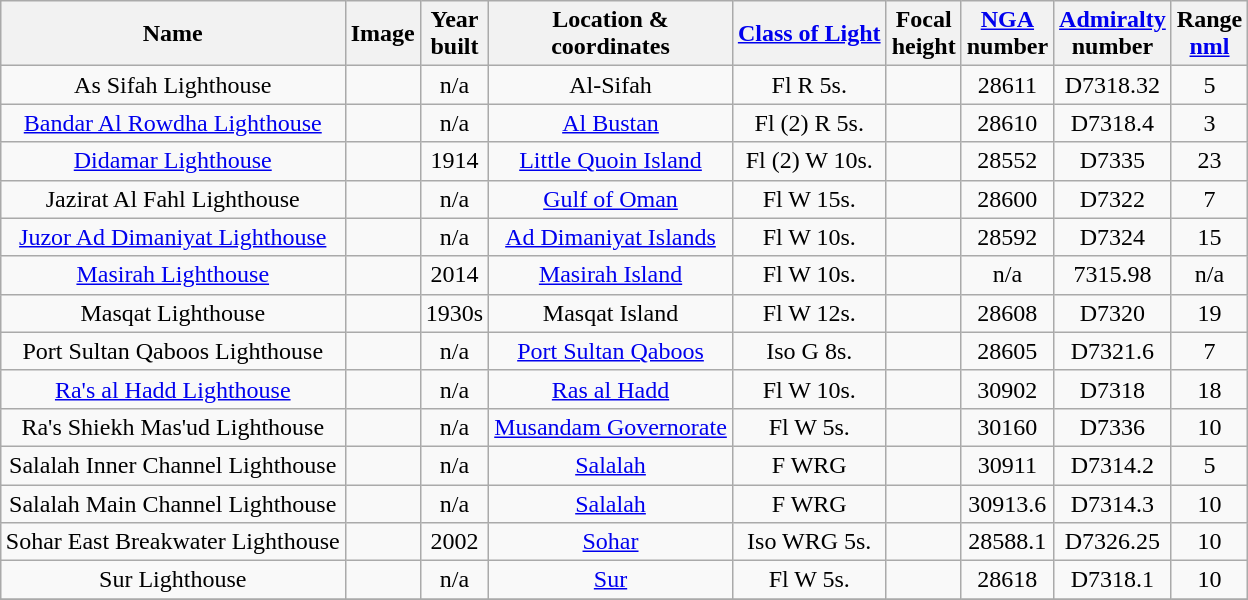<table class="wikitable sortable" style="margin:auto;text-align:center">
<tr>
<th>Name</th>
<th>Image</th>
<th>Year<br>built</th>
<th>Location &<br> coordinates</th>
<th><a href='#'>Class of Light</a></th>
<th>Focal<br>height</th>
<th><a href='#'>NGA</a><br>number</th>
<th><a href='#'>Admiralty</a><br>number</th>
<th>Range<br><a href='#'>nml</a></th>
</tr>
<tr>
<td>As Sifah Lighthouse</td>
<td></td>
<td>n/a</td>
<td>Al-Sifah<br> </td>
<td>Fl R 5s.</td>
<td></td>
<td>28611</td>
<td>D7318.32</td>
<td>5</td>
</tr>
<tr>
<td><a href='#'>Bandar Al Rowdha Lighthouse</a></td>
<td></td>
<td>n/a</td>
<td><a href='#'>Al Bustan</a><br> </td>
<td>Fl (2) R 5s.</td>
<td></td>
<td>28610</td>
<td>D7318.4</td>
<td>3</td>
</tr>
<tr>
<td><a href='#'>Didamar Lighthouse</a></td>
<td></td>
<td>1914</td>
<td><a href='#'>Little Quoin Island</a><br> </td>
<td>Fl (2) W 10s.</td>
<td></td>
<td>28552</td>
<td>D7335</td>
<td>23</td>
</tr>
<tr>
<td>Jazirat Al Fahl Lighthouse</td>
<td></td>
<td>n/a</td>
<td><a href='#'>Gulf of Oman</a><br> </td>
<td>Fl W 15s.</td>
<td></td>
<td>28600</td>
<td>D7322</td>
<td>7</td>
</tr>
<tr>
<td><a href='#'>Juzor Ad Dimaniyat Lighthouse</a></td>
<td></td>
<td>n/a</td>
<td><a href='#'>Ad Dimaniyat Islands</a><br>  </td>
<td>Fl W 10s.</td>
<td></td>
<td>28592</td>
<td>D7324</td>
<td>15</td>
</tr>
<tr>
<td><a href='#'>Masirah Lighthouse</a></td>
<td></td>
<td>2014</td>
<td><a href='#'>Masirah Island</a><br> </td>
<td>Fl W 10s.</td>
<td></td>
<td>n/a</td>
<td>7315.98</td>
<td>n/a</td>
</tr>
<tr>
<td>Masqat Lighthouse</td>
<td></td>
<td>1930s</td>
<td>Masqat Island<br> </td>
<td>Fl W 12s.</td>
<td></td>
<td>28608</td>
<td>D7320</td>
<td>19</td>
</tr>
<tr>
<td>Port Sultan Qaboos Lighthouse</td>
<td></td>
<td>n/a</td>
<td><a href='#'>Port Sultan Qaboos</a><br> </td>
<td>Iso G 8s.</td>
<td></td>
<td>28605</td>
<td>D7321.6</td>
<td>7</td>
</tr>
<tr>
<td><a href='#'>Ra's al Hadd Lighthouse</a></td>
<td></td>
<td>n/a</td>
<td><a href='#'>Ras al Hadd</a><br> </td>
<td>Fl W 10s.</td>
<td></td>
<td>30902</td>
<td>D7318</td>
<td>18</td>
</tr>
<tr>
<td>Ra's Shiekh Mas'ud Lighthouse</td>
<td></td>
<td>n/a</td>
<td><a href='#'>Musandam Governorate</a><br> </td>
<td>Fl W 5s.</td>
<td></td>
<td>30160</td>
<td>D7336</td>
<td>10</td>
</tr>
<tr>
<td>Salalah Inner Channel Lighthouse</td>
<td></td>
<td>n/a</td>
<td><a href='#'>Salalah</a><br> </td>
<td>F WRG</td>
<td></td>
<td>30911</td>
<td>D7314.2</td>
<td>5</td>
</tr>
<tr>
<td>Salalah Main Channel Lighthouse</td>
<td></td>
<td>n/a</td>
<td><a href='#'>Salalah</a><br> </td>
<td>F WRG</td>
<td></td>
<td>30913.6</td>
<td>D7314.3</td>
<td>10</td>
</tr>
<tr>
<td>Sohar East Breakwater Lighthouse</td>
<td></td>
<td>2002</td>
<td><a href='#'>Sohar</a><br> </td>
<td>Iso WRG 5s.</td>
<td></td>
<td>28588.1</td>
<td>D7326.25</td>
<td>10</td>
</tr>
<tr>
<td>Sur Lighthouse</td>
<td></td>
<td>n/a</td>
<td><a href='#'>Sur</a><br> </td>
<td>Fl W 5s.</td>
<td></td>
<td>28618</td>
<td>D7318.1</td>
<td>10</td>
</tr>
<tr>
</tr>
</table>
